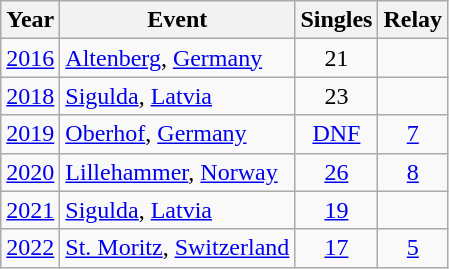<table class="wikitable sortable" style="text-align:center;">
<tr>
<th>Year</th>
<th>Event</th>
<th>Singles</th>
<th>Relay</th>
</tr>
<tr>
<td><a href='#'>2016</a></td>
<td style="text-align:left;"> <a href='#'>Altenberg</a>, <a href='#'>Germany</a></td>
<td>21</td>
<td></td>
</tr>
<tr>
<td><a href='#'>2018</a></td>
<td style="text-align:left;"> <a href='#'>Sigulda</a>, <a href='#'>Latvia</a></td>
<td>23</td>
<td></td>
</tr>
<tr>
<td><a href='#'>2019</a></td>
<td style="text-align:left;"> <a href='#'>Oberhof</a>, <a href='#'>Germany</a></td>
<td><a href='#'>DNF</a></td>
<td><a href='#'>7</a></td>
</tr>
<tr>
<td><a href='#'>2020</a></td>
<td style="text-align:left;"> <a href='#'>Lillehammer</a>, <a href='#'>Norway</a></td>
<td><a href='#'>26</a></td>
<td><a href='#'>8</a></td>
</tr>
<tr>
<td><a href='#'>2021</a></td>
<td style="text-align:left;"> <a href='#'>Sigulda</a>, <a href='#'>Latvia</a></td>
<td><a href='#'>19</a></td>
<td></td>
</tr>
<tr>
<td><a href='#'>2022</a></td>
<td style="text-align:left;"> <a href='#'>St. Moritz</a>, <a href='#'>Switzerland</a></td>
<td><a href='#'>17</a></td>
<td><a href='#'>5</a></td>
</tr>
</table>
